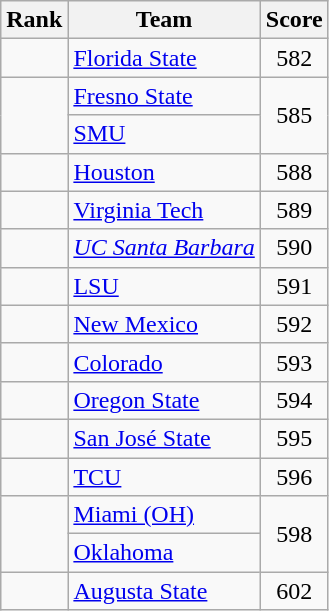<table class="wikitable sortable" style="text-align:center">
<tr>
<th dat-sort-type=number>Rank</th>
<th>Team</th>
<th>Score</th>
</tr>
<tr>
<td></td>
<td align=left><a href='#'>Florida State</a></td>
<td>582</td>
</tr>
<tr>
<td rowspan=2></td>
<td align=left><a href='#'>Fresno State</a></td>
<td rowspan=2>585</td>
</tr>
<tr>
<td align=left><a href='#'>SMU</a></td>
</tr>
<tr>
<td></td>
<td align=left><a href='#'>Houston</a></td>
<td>588</td>
</tr>
<tr>
<td></td>
<td align=left><a href='#'>Virginia Tech</a></td>
<td>589</td>
</tr>
<tr>
<td></td>
<td align=left><em><a href='#'>UC Santa Barbara</a></em></td>
<td>590</td>
</tr>
<tr>
<td></td>
<td align=left><a href='#'>LSU</a></td>
<td>591</td>
</tr>
<tr>
<td></td>
<td align=left><a href='#'>New Mexico</a></td>
<td>592</td>
</tr>
<tr>
<td></td>
<td align=left><a href='#'>Colorado</a></td>
<td>593</td>
</tr>
<tr>
<td></td>
<td align=left><a href='#'>Oregon State</a></td>
<td>594</td>
</tr>
<tr>
<td></td>
<td align=left><a href='#'>San José State</a></td>
<td>595</td>
</tr>
<tr>
<td></td>
<td align=left><a href='#'>TCU</a></td>
<td>596</td>
</tr>
<tr>
<td rowspan=2></td>
<td align=left><a href='#'>Miami (OH)</a></td>
<td rowspan=2>598</td>
</tr>
<tr>
<td align=left><a href='#'>Oklahoma</a></td>
</tr>
<tr>
<td></td>
<td align=left><a href='#'>Augusta State</a></td>
<td>602</td>
</tr>
</table>
